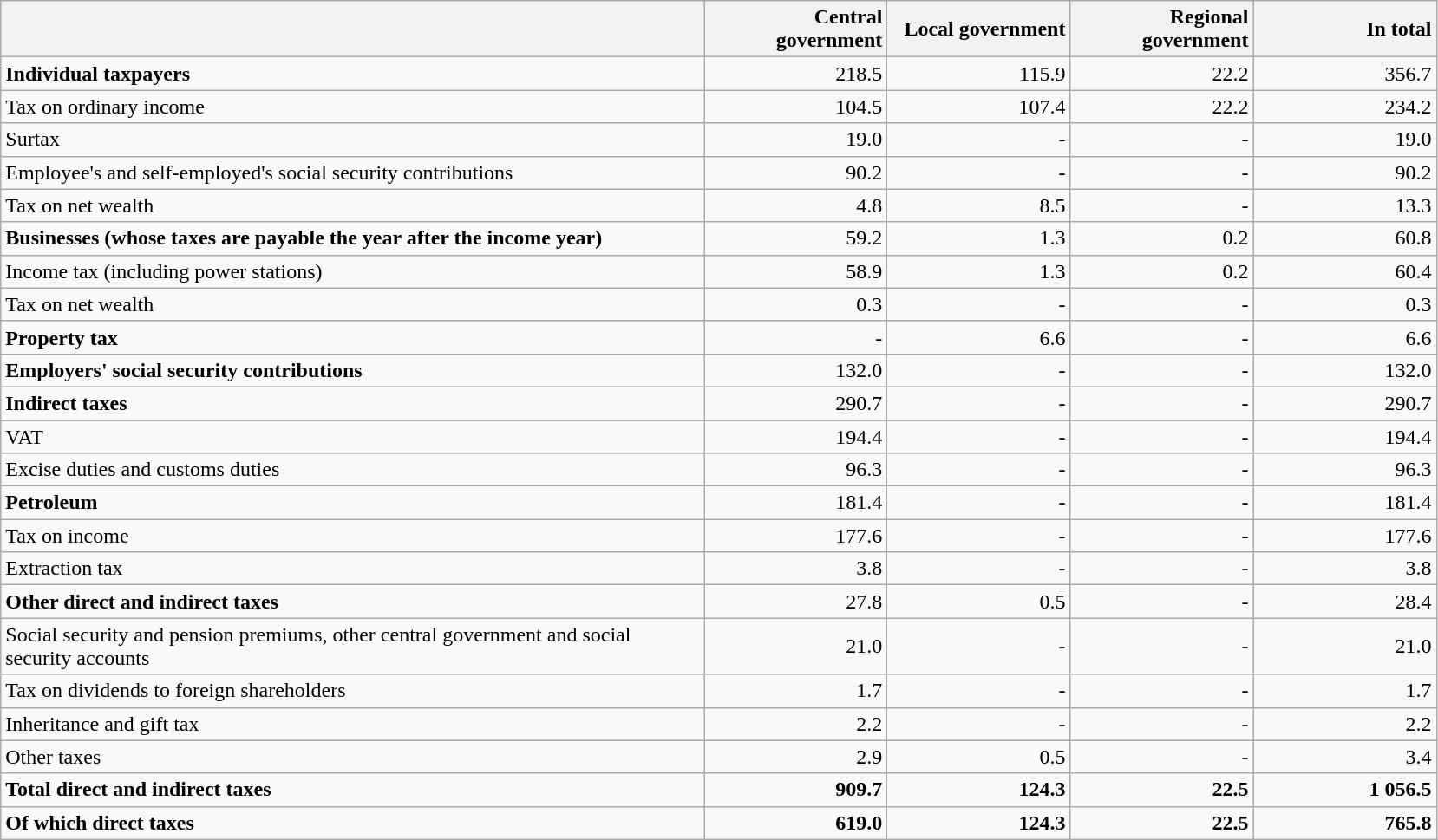<table class="wikitable">
<tr>
<th style="width:400pt; text-align:left;"></th>
<th style="width:100pt; text-align:right;"><strong>Central government</strong></th>
<th style="width:100pt; text-align:right;"><strong>Local government</strong></th>
<th style="width:100pt; text-align:right;"><strong>Regional government</strong></th>
<th style="width:100pt; text-align:right;"><strong>In total</strong></th>
</tr>
<tr>
<td align=left><strong>Individual taxpayers</strong></td>
<td align=right>218.5</td>
<td align=right>115.9</td>
<td align=right>22.2</td>
<td align=right>356.7</td>
</tr>
<tr>
<td align=left>Tax on ordinary income</td>
<td align=right>104.5</td>
<td align=right>107.4</td>
<td align=right>22.2</td>
<td align=right>234.2</td>
</tr>
<tr>
<td align=left>Surtax</td>
<td align=right>19.0</td>
<td align=right>-</td>
<td align=right>-</td>
<td align=right>19.0</td>
</tr>
<tr>
<td align=left>Employee's and self-employed's social security contributions</td>
<td align=right>90.2</td>
<td align=right>-</td>
<td align=right>-</td>
<td align=right>90.2</td>
</tr>
<tr>
<td align=left>Tax on net wealth</td>
<td align=right>4.8</td>
<td align=right>8.5</td>
<td align=right>-</td>
<td align=right>13.3</td>
</tr>
<tr>
<td align=left><strong>Businesses (whose taxes are payable the year after the income year)</strong></td>
<td align=right>59.2</td>
<td align=right>1.3</td>
<td align=right>0.2</td>
<td align=right>60.8</td>
</tr>
<tr>
<td align=left>Income tax (including power stations)</td>
<td align=right>58.9</td>
<td align=right>1.3</td>
<td align=right>0.2</td>
<td align=right>60.4</td>
</tr>
<tr>
<td align=left>Tax on net wealth</td>
<td align=right>0.3</td>
<td align=right>-</td>
<td align=right>-</td>
<td align=right>0.3</td>
</tr>
<tr>
<td align=left><strong>Property tax</strong></td>
<td align=right>-</td>
<td align=right>6.6</td>
<td align=right>-</td>
<td align=right>6.6</td>
</tr>
<tr>
<td align=left><strong>Employers' social security contributions</strong></td>
<td align=right>132.0</td>
<td align=right>-</td>
<td align=right>-</td>
<td align=right>132.0</td>
</tr>
<tr>
<td align=left><strong>Indirect taxes</strong></td>
<td align=right>290.7</td>
<td align=right>-</td>
<td align=right>-</td>
<td align=right>290.7</td>
</tr>
<tr>
<td align=left>VAT</td>
<td align=right>194.4</td>
<td align=right>-</td>
<td align=right>-</td>
<td align=right>194.4</td>
</tr>
<tr>
<td align=left>Excise duties and customs duties</td>
<td align=right>96.3</td>
<td align=right>-</td>
<td align=right>-</td>
<td align=right>96.3</td>
</tr>
<tr>
<td align=left><strong>Petroleum</strong></td>
<td align=right>181.4</td>
<td align=right>-</td>
<td align=right>-</td>
<td align=right>181.4</td>
</tr>
<tr>
<td align=left>Tax on income</td>
<td align=right>177.6</td>
<td align=right>-</td>
<td align=right>-</td>
<td align=right>177.6</td>
</tr>
<tr>
<td align=left>Extraction tax</td>
<td align=right>3.8</td>
<td align=right>-</td>
<td align=right>-</td>
<td align=right>3.8</td>
</tr>
<tr>
<td align=left><strong>Other direct and indirect taxes</strong></td>
<td align=right>27.8</td>
<td align=right>0.5</td>
<td align=right>-</td>
<td align=right>28.4</td>
</tr>
<tr>
<td align=left>Social security and pension premiums, other central government and social security accounts</td>
<td align=right>21.0</td>
<td align=right>-</td>
<td align=right>-</td>
<td align=right>21.0</td>
</tr>
<tr>
<td align=left>Tax on dividends to foreign shareholders</td>
<td align=right>1.7</td>
<td align=right>-</td>
<td align=right>-</td>
<td align=right>1.7</td>
</tr>
<tr>
<td align=left>Inheritance and gift tax</td>
<td align=right>2.2</td>
<td align=right>-</td>
<td align=right>-</td>
<td align=right>2.2</td>
</tr>
<tr>
<td align=left>Other taxes</td>
<td align=right>2.9</td>
<td align=right>0.5</td>
<td align=right>-</td>
<td align=right>3.4</td>
</tr>
<tr>
<td align=left><strong>Total direct and indirect taxes</strong></td>
<td align=right><strong>909.7</strong></td>
<td align=right><strong>124.3</strong></td>
<td align=right><strong>22.5</strong></td>
<td align=right><strong>1 056.5</strong></td>
</tr>
<tr>
<td align=left><strong>Of which direct taxes</strong></td>
<td align=right><strong>619.0</strong></td>
<td align=right><strong>124.3</strong></td>
<td align=right><strong>22.5</strong></td>
<td align=right><strong>765.8</strong></td>
</tr>
</table>
